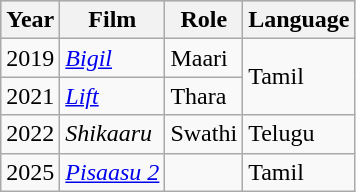<table class="wikitable sortable">
<tr style="background:#ccc; text-align:center;">
<th>Year</th>
<th>Film</th>
<th>Role</th>
<th>Language</th>
</tr>
<tr>
<td>2019</td>
<td><em><a href='#'>Bigil</a></em></td>
<td>Maari</td>
<td rowspan="2">Tamil</td>
</tr>
<tr>
<td>2021</td>
<td><em><a href='#'>Lift</a></em></td>
<td>Thara</td>
</tr>
<tr>
<td>2022</td>
<td><em>Shikaaru</em></td>
<td>Swathi</td>
<td>Telugu</td>
</tr>
<tr>
<td>2025</td>
<td><em><a href='#'>Pisaasu 2</a></em></td>
<td></td>
<td>Tamil</td>
</tr>
</table>
